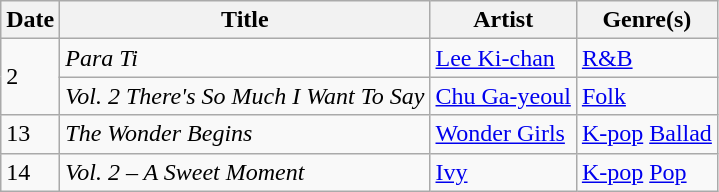<table class="wikitable" style="text-align: left;">
<tr>
<th>Date</th>
<th>Title</th>
<th>Artist</th>
<th>Genre(s)</th>
</tr>
<tr>
<td rowspan="2">2</td>
<td><em>Para Ti</em></td>
<td><a href='#'>Lee Ki-chan</a></td>
<td><a href='#'>R&B</a></td>
</tr>
<tr>
<td><em>Vol. 2 There's So Much I Want To Say</em></td>
<td><a href='#'>Chu Ga-yeoul</a></td>
<td><a href='#'>Folk</a></td>
</tr>
<tr>
<td rowspan="1">13</td>
<td><em>The Wonder Begins</em></td>
<td><a href='#'>Wonder Girls</a></td>
<td><a href='#'>K-pop</a> <a href='#'>Ballad</a></td>
</tr>
<tr>
<td rowspan="2">14</td>
<td><em>Vol. 2 – A Sweet Moment</em></td>
<td><a href='#'>Ivy</a></td>
<td><a href='#'>K-pop</a> <a href='#'>Pop</a></td>
</tr>
</table>
